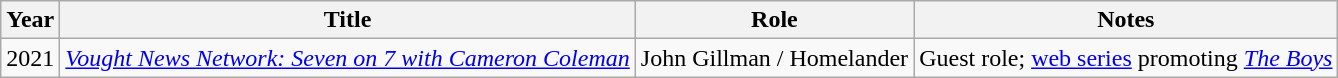<table class="wikitable sortable">
<tr>
<th>Year</th>
<th>Title</th>
<th>Role</th>
<th>Notes</th>
</tr>
<tr>
<td>2021</td>
<td><em><a href='#'>Vought News Network: Seven on 7 with Cameron Coleman</a></em></td>
<td>John Gillman / Homelander</td>
<td>Guest role; <a href='#'>web series</a> promoting <em><a href='#'>The Boys</a></em></td>
</tr>
</table>
